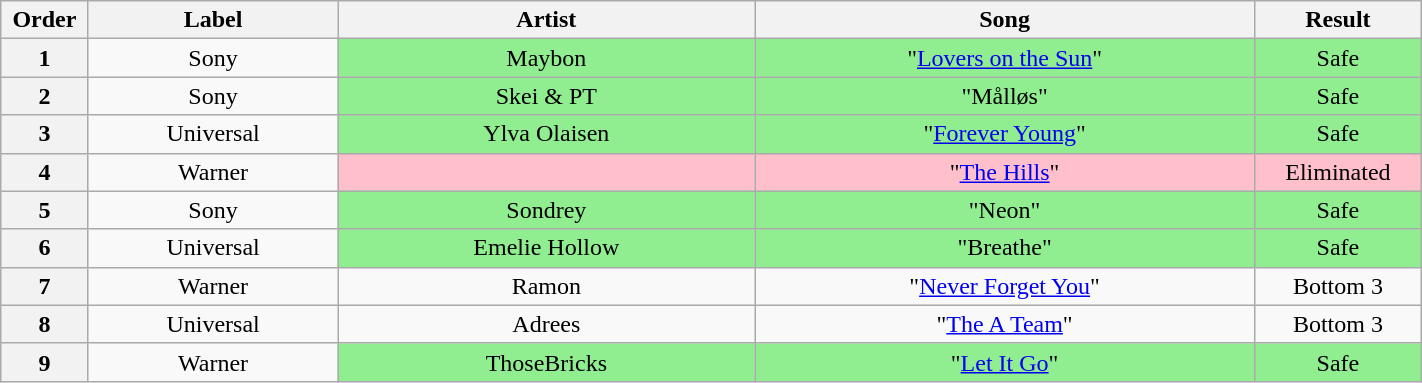<table class="wikitable" style="text-align:center; width:75%;">
<tr>
<th scope="col" style="width:05%;">Order</th>
<th scope="col" style="width:15%;">Label</th>
<th scope="col" style="width:25%;">Artist</th>
<th scope="col" style="width:30%;">Song</th>
<th scope="col" style="width:10%;">Result</th>
</tr>
<tr>
<th scope="col">1</th>
<td>Sony</td>
<td style="background:lightgreen;">Maybon</td>
<td style="background:lightgreen;">"<a href='#'>Lovers on the Sun</a>"</td>
<td style="background:lightgreen;">Safe</td>
</tr>
<tr>
<th scope="col">2</th>
<td>Sony</td>
<td style="background:lightgreen;">Skei & PT</td>
<td style="background:lightgreen;">"Målløs"</td>
<td style="background:lightgreen;">Safe</td>
</tr>
<tr>
<th scope="col">3</th>
<td>Universal</td>
<td style="background:lightgreen;">Ylva Olaisen</td>
<td style="background:lightgreen;">"<a href='#'>Forever Young</a>"</td>
<td style="background:lightgreen;">Safe</td>
</tr>
<tr>
<th scope="col">4</th>
<td>Warner</td>
<td style="background:pink;"></td>
<td style="background:pink;">"<a href='#'>The Hills</a>"</td>
<td style="background:pink;">Eliminated</td>
</tr>
<tr>
<th scope="col">5</th>
<td>Sony</td>
<td style="background:lightgreen;">Sondrey</td>
<td style="background:lightgreen;">"Neon"</td>
<td style="background:lightgreen;">Safe</td>
</tr>
<tr>
<th scope="col">6</th>
<td>Universal</td>
<td style="background:lightgreen;">Emelie Hollow</td>
<td style="background:lightgreen;">"Breathe"</td>
<td style="background:lightgreen;">Safe</td>
</tr>
<tr>
<th scope="col">7</th>
<td>Warner</td>
<td>Ramon</td>
<td>"<a href='#'>Never Forget You</a>"</td>
<td>Bottom 3</td>
</tr>
<tr>
<th scope="col">8</th>
<td>Universal</td>
<td>Adrees</td>
<td>"<a href='#'>The A Team</a>"</td>
<td>Bottom 3</td>
</tr>
<tr>
<th scope="col">9</th>
<td>Warner</td>
<td style="background:lightgreen;">ThoseBricks</td>
<td style="background:lightgreen;">"<a href='#'>Let It Go</a>"</td>
<td style="background:lightgreen;">Safe</td>
</tr>
</table>
